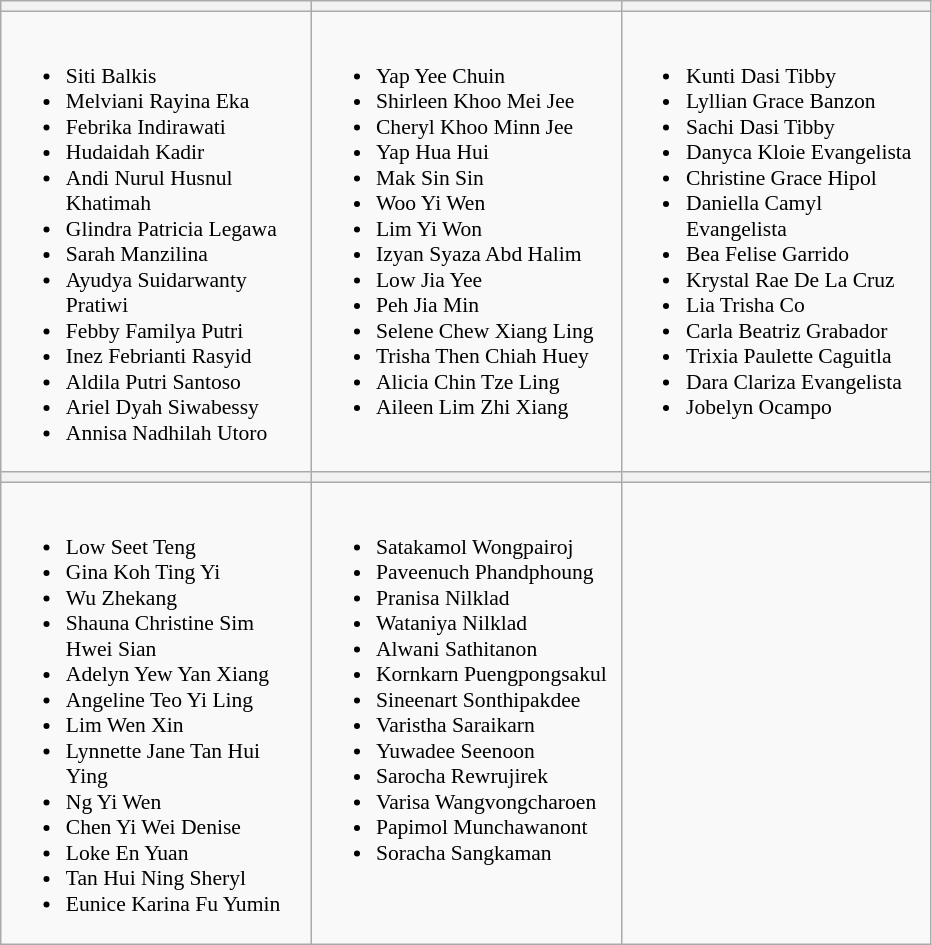<table class="wikitable" style="font-size:90%;">
<tr>
<th width=200></th>
<th width=200></th>
<th width=200></th>
</tr>
<tr>
<td valign=top><br><ul><li>Siti Balkis</li><li>Melviani Rayina Eka</li><li>Febrika Indirawati</li><li>Hudaidah Kadir</li><li>Andi Nurul Husnul Khatimah</li><li>Glindra Patricia Legawa</li><li>Sarah Manzilina</li><li>Ayudya Suidarwanty Pratiwi</li><li>Febby Familya Putri</li><li>Inez Febrianti Rasyid</li><li>Aldila Putri Santoso</li><li>Ariel Dyah Siwabessy</li><li>Annisa Nadhilah Utoro</li></ul></td>
<td valign=top><br><ul><li>Yap Yee Chuin</li><li>Shirleen Khoo Mei Jee</li><li>Cheryl Khoo Minn Jee</li><li>Yap Hua Hui</li><li>Mak Sin Sin</li><li>Woo Yi Wen</li><li>Lim Yi Won</li><li>Izyan Syaza Abd Halim</li><li>Low Jia Yee</li><li>Peh Jia Min</li><li>Selene Chew Xiang Ling</li><li>Trisha Then Chiah Huey</li><li>Alicia Chin Tze Ling</li><li>Aileen Lim Zhi Xiang</li></ul></td>
<td valign=top><br><ul><li>Kunti Dasi Tibby</li><li>Lyllian Grace Banzon</li><li>Sachi Dasi Tibby</li><li>Danyca Kloie Evangelista</li><li>Christine Grace Hipol</li><li>Daniella Camyl Evangelista</li><li>Bea Felise Garrido</li><li>Krystal Rae De La Cruz</li><li>Lia Trisha Co</li><li>Carla Beatriz Grabador</li><li>Trixia Paulette Caguitla</li><li>Dara Clariza Evangelista</li><li>Jobelyn Ocampo</li></ul></td>
</tr>
<tr>
<th></th>
<th></th>
<th></th>
</tr>
<tr>
<td valign=top><br><ul><li>Low Seet Teng</li><li>Gina Koh Ting Yi</li><li>Wu Zhekang</li><li>Shauna Christine Sim Hwei Sian</li><li>Adelyn Yew Yan Xiang</li><li>Angeline Teo Yi Ling</li><li>Lim Wen Xin</li><li>Lynnette Jane Tan Hui Ying</li><li>Ng Yi Wen</li><li>Chen Yi Wei Denise</li><li>Loke En Yuan</li><li>Tan Hui Ning Sheryl</li><li>Eunice Karina Fu Yumin</li></ul></td>
<td valign=top><br><ul><li>Satakamol Wongpairoj</li><li>Paveenuch Phandphoung</li><li>Pranisa Nilklad</li><li>Wataniya Nilklad</li><li>Alwani Sathitanon</li><li>Kornkarn Puengpongsakul</li><li>Sineenart Sonthipakdee</li><li>Varistha Saraikarn</li><li>Yuwadee Seenoon</li><li>Sarocha Rewrujirek</li><li>Varisa Wangvongcharoen</li><li>Papimol Munchawanont</li><li>Soracha Sangkaman</li></ul></td>
<td valign=top></td>
</tr>
</table>
